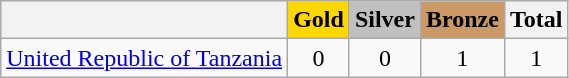<table class="wikitable">
<tr>
<th></th>
<th style="background-color:gold">Gold</th>
<th style="background-color:silver">Silver</th>
<th style="background-color:#CC9966">Bronze</th>
<th>Total</th>
</tr>
<tr align="center">
<td> <a href='#'>United Republic of Tanzania</a></td>
<td>0</td>
<td>0</td>
<td>1</td>
<td>1</td>
</tr>
</table>
